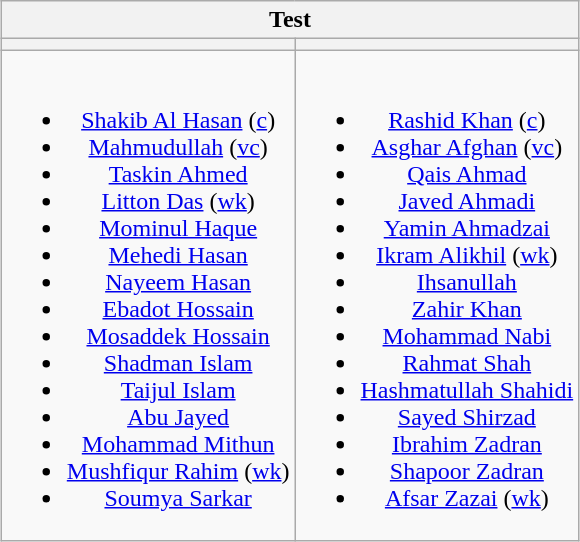<table class="wikitable" style="text-align:center; margin:auto">
<tr>
<th colspan=2>Test</th>
</tr>
<tr>
<th></th>
<th></th>
</tr>
<tr style="vertical-align:top">
<td><br><ul><li><a href='#'>Shakib Al Hasan</a> (<a href='#'>c</a>)</li><li><a href='#'>Mahmudullah</a> (<a href='#'>vc</a>)</li><li><a href='#'>Taskin Ahmed</a></li><li><a href='#'>Litton Das</a> (<a href='#'>wk</a>)</li><li><a href='#'>Mominul Haque</a></li><li><a href='#'>Mehedi Hasan</a></li><li><a href='#'>Nayeem Hasan</a></li><li><a href='#'>Ebadot Hossain</a></li><li><a href='#'>Mosaddek Hossain</a></li><li><a href='#'>Shadman Islam</a></li><li><a href='#'>Taijul Islam</a></li><li><a href='#'>Abu Jayed</a></li><li><a href='#'>Mohammad Mithun</a></li><li><a href='#'>Mushfiqur Rahim</a> (<a href='#'>wk</a>)</li><li><a href='#'>Soumya Sarkar</a></li></ul></td>
<td><br><ul><li><a href='#'>Rashid Khan</a> (<a href='#'>c</a>)</li><li><a href='#'>Asghar Afghan</a> (<a href='#'>vc</a>)</li><li><a href='#'>Qais Ahmad</a></li><li><a href='#'>Javed Ahmadi</a></li><li><a href='#'>Yamin Ahmadzai</a></li><li><a href='#'>Ikram Alikhil</a> (<a href='#'>wk</a>)</li><li><a href='#'>Ihsanullah</a></li><li><a href='#'>Zahir Khan</a></li><li><a href='#'>Mohammad Nabi</a></li><li><a href='#'>Rahmat Shah</a></li><li><a href='#'>Hashmatullah Shahidi</a></li><li><a href='#'>Sayed Shirzad</a></li><li><a href='#'>Ibrahim Zadran</a></li><li><a href='#'>Shapoor Zadran</a></li><li><a href='#'>Afsar Zazai</a> (<a href='#'>wk</a>)</li></ul></td>
</tr>
</table>
